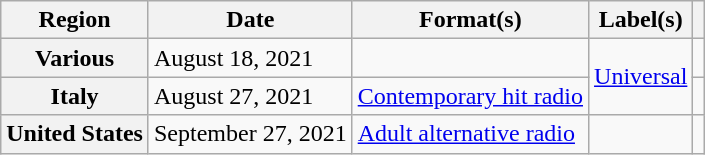<table class="wikitable sortable plainrowheaders">
<tr>
<th scope="col">Region</th>
<th scope="col">Date</th>
<th scope="col">Format(s)</th>
<th scope="col">Label(s)</th>
<th scope="col"></th>
</tr>
<tr>
<th scope="row">Various</th>
<td>August 18, 2021</td>
<td></td>
<td rowspan="2"><a href='#'>Universal</a></td>
<td style="text-align:center;"></td>
</tr>
<tr>
<th scope="row">Italy</th>
<td>August 27, 2021</td>
<td><a href='#'>Contemporary hit radio</a></td>
<td style="text-align:center;"></td>
</tr>
<tr>
<th scope="row">United States</th>
<td>September 27, 2021</td>
<td><a href='#'>Adult alternative radio</a></td>
<td></td>
<td style="text-align:center;"></td>
</tr>
</table>
